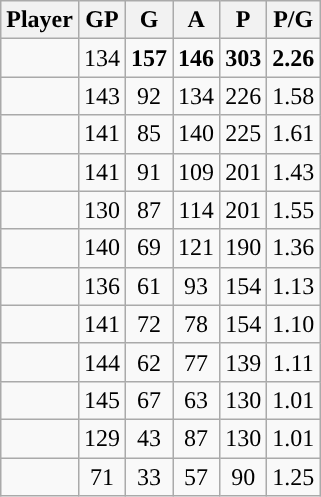<table class="wikitable sortable" style="text-align:center;">
<tr>
<th>Player</th>
<th>GP</th>
<th>G</th>
<th>A</th>
<th>P</th>
<th>P/G</th>
</tr>
<tr>
<td align="left"></td>
<td>134</td>
<td><strong>157</strong></td>
<td><strong>146</strong></td>
<td><strong>303</strong></td>
<td><strong>2.26</strong></td>
</tr>
<tr>
<td align="left"></td>
<td>143</td>
<td>92</td>
<td>134</td>
<td>226</td>
<td>1.58</td>
</tr>
<tr>
<td align="left"></td>
<td>141</td>
<td>85</td>
<td>140</td>
<td>225</td>
<td>1.61</td>
</tr>
<tr>
<td align="left"></td>
<td>141</td>
<td>91</td>
<td>109</td>
<td>201</td>
<td>1.43</td>
</tr>
<tr>
<td align="left"></td>
<td>130</td>
<td>87</td>
<td>114</td>
<td>201</td>
<td>1.55</td>
</tr>
<tr>
<td align="left"></td>
<td>140</td>
<td>69</td>
<td>121</td>
<td>190</td>
<td>1.36</td>
</tr>
<tr>
<td align="left"></td>
<td>136</td>
<td>61</td>
<td>93</td>
<td>154</td>
<td>1.13</td>
</tr>
<tr>
<td align="left"></td>
<td>141</td>
<td>72</td>
<td>78</td>
<td>154</td>
<td>1.10</td>
</tr>
<tr>
<td align="left"></td>
<td>144</td>
<td>62</td>
<td>77</td>
<td>139</td>
<td>1.11</td>
</tr>
<tr>
<td align="left"></td>
<td>145</td>
<td>67</td>
<td>63</td>
<td>130</td>
<td>1.01</td>
</tr>
<tr>
<td align="left"></td>
<td>129</td>
<td>43</td>
<td>87</td>
<td>130</td>
<td>1.01</td>
</tr>
<tr>
<td align="left"></td>
<td>71</td>
<td>33</td>
<td>57</td>
<td>90</td>
<td>1.25</td>
</tr>
</table>
